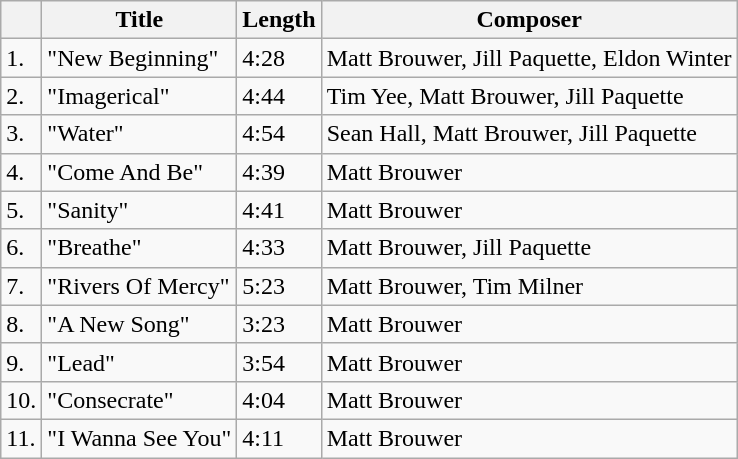<table class="wikitable">
<tr>
<th></th>
<th>Title</th>
<th>Length</th>
<th>Composer</th>
</tr>
<tr>
<td>1.</td>
<td>"New Beginning"</td>
<td>4:28</td>
<td>Matt Brouwer, Jill Paquette, Eldon Winter</td>
</tr>
<tr>
<td>2.</td>
<td>"Imagerical"</td>
<td>4:44</td>
<td>Tim Yee, Matt Brouwer, Jill Paquette</td>
</tr>
<tr>
<td>3.</td>
<td>"Water"</td>
<td>4:54</td>
<td>Sean Hall, Matt Brouwer, Jill Paquette</td>
</tr>
<tr>
<td>4.</td>
<td>"Come And Be"</td>
<td>4:39</td>
<td>Matt Brouwer</td>
</tr>
<tr>
<td>5.</td>
<td>"Sanity"</td>
<td>4:41</td>
<td>Matt Brouwer</td>
</tr>
<tr>
<td>6.</td>
<td>"Breathe"</td>
<td>4:33</td>
<td>Matt Brouwer, Jill Paquette</td>
</tr>
<tr>
<td>7.</td>
<td>"Rivers Of Mercy"</td>
<td>5:23</td>
<td>Matt Brouwer, Tim Milner</td>
</tr>
<tr>
<td>8.</td>
<td>"A New Song"</td>
<td>3:23</td>
<td>Matt Brouwer</td>
</tr>
<tr>
<td>9.</td>
<td>"Lead"</td>
<td>3:54</td>
<td>Matt Brouwer</td>
</tr>
<tr>
<td>10.</td>
<td>"Consecrate"</td>
<td>4:04</td>
<td>Matt Brouwer</td>
</tr>
<tr>
<td>11.</td>
<td>"I Wanna See You"</td>
<td>4:11</td>
<td>Matt Brouwer</td>
</tr>
</table>
